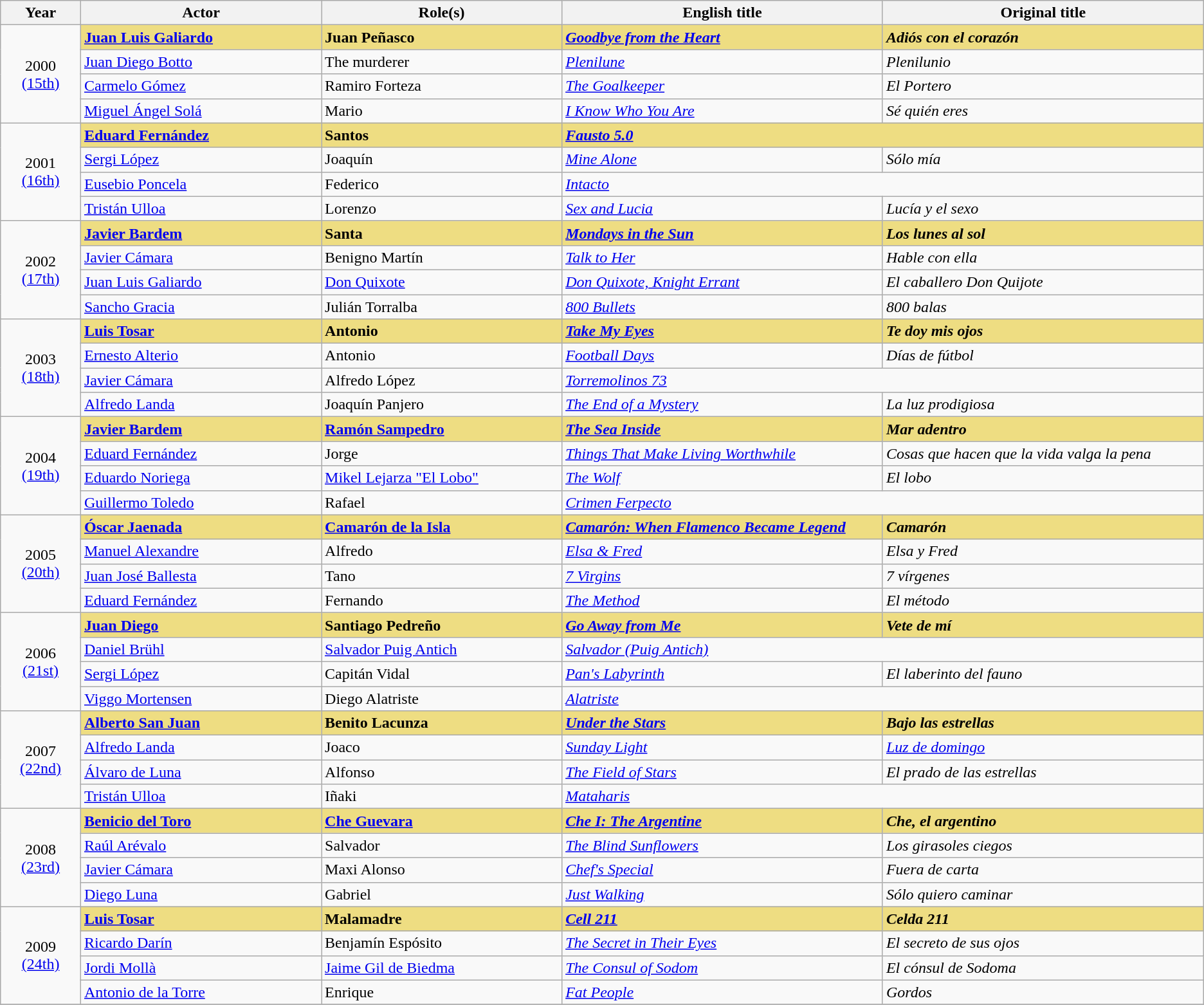<table class="wikitable sortable" style="text-align:left;">
<tr>
<th scope="col" style="width:5%;">Year</th>
<th scope="col" style="width:15%;">Actor</th>
<th scope="col" style="width:15%;">Role(s)</th>
<th scope="col" style="width:20%;">English title</th>
<th scope="col" style="width:20%;">Original title</th>
</tr>
<tr>
<td rowspan="4" style="text-align:center;">2000<br><a href='#'>(15th)</a></td>
<td style="background:#eedd82;"><strong><a href='#'>Juan Luis Galiardo</a></strong></td>
<td style="background:#eedd82;"><strong>Juan Peñasco</strong></td>
<td style="background:#eedd82;"><strong><em><a href='#'>Goodbye from the Heart</a></em></strong></td>
<td style="background:#eedd82;"><strong><em>Adiós con el corazón</em></strong></td>
</tr>
<tr>
<td><a href='#'>Juan Diego Botto</a></td>
<td>The murderer</td>
<td><em><a href='#'>Plenilune</a></em></td>
<td><em>Plenilunio</em></td>
</tr>
<tr>
<td><a href='#'>Carmelo Gómez</a></td>
<td>Ramiro Forteza</td>
<td><em><a href='#'>The Goalkeeper</a></em></td>
<td><em>El Portero</em></td>
</tr>
<tr>
<td><a href='#'>Miguel Ángel Solá</a></td>
<td>Mario</td>
<td><em><a href='#'>I Know Who You Are</a></em></td>
<td><em>Sé quién eres</em></td>
</tr>
<tr>
<td rowspan="4" style="text-align:center;">2001<br><a href='#'>(16th)</a></td>
<td style="background:#eedd82;"><strong><a href='#'>Eduard Fernández</a></strong></td>
<td style="background:#eedd82;"><strong>Santos</strong></td>
<td colspan="2" style="background:#eedd82;"><strong><em><a href='#'>Fausto 5.0</a></em></strong></td>
</tr>
<tr>
<td><a href='#'>Sergi López</a></td>
<td>Joaquín</td>
<td><em><a href='#'>Mine Alone</a></em></td>
<td><em>Sólo mía</em></td>
</tr>
<tr>
<td><a href='#'>Eusebio Poncela</a></td>
<td>Federico</td>
<td colspan="2"><em><a href='#'>Intacto</a></em></td>
</tr>
<tr>
<td><a href='#'>Tristán Ulloa</a></td>
<td>Lorenzo</td>
<td><em><a href='#'>Sex and Lucia</a></em></td>
<td><em>Lucía y el sexo</em></td>
</tr>
<tr>
<td rowspan="4" style="text-align:center;">2002<br><a href='#'>(17th)</a></td>
<td style="background:#eedd82;"><strong><a href='#'>Javier Bardem</a></strong></td>
<td style="background:#eedd82;"><strong>Santa</strong></td>
<td style="background:#eedd82;"><strong><em><a href='#'>Mondays in the Sun</a></em></strong></td>
<td style="background:#eedd82;"><strong><em>Los lunes al sol</em></strong></td>
</tr>
<tr>
<td><a href='#'>Javier Cámara</a></td>
<td>Benigno Martín</td>
<td><em><a href='#'>Talk to Her</a></em></td>
<td><em>Hable con ella</em></td>
</tr>
<tr>
<td><a href='#'>Juan Luis Galiardo</a></td>
<td><a href='#'>Don Quixote</a></td>
<td><em><a href='#'>Don Quixote, Knight Errant</a></em></td>
<td><em>El caballero Don Quijote</em></td>
</tr>
<tr>
<td><a href='#'>Sancho Gracia</a></td>
<td>Julián Torralba</td>
<td><em><a href='#'>800 Bullets</a></em></td>
<td><em>800 balas</em></td>
</tr>
<tr>
<td rowspan="4" style="text-align:center;">2003<br><a href='#'>(18th)</a></td>
<td style="background:#eedd82;"><strong><a href='#'>Luis Tosar</a></strong></td>
<td style="background:#eedd82;"><strong>Antonio</strong></td>
<td style="background:#eedd82;"><strong><em><a href='#'>Take My Eyes</a></em></strong></td>
<td style="background:#eedd82;"><strong><em>Te doy mis ojos</em></strong></td>
</tr>
<tr>
<td><a href='#'>Ernesto Alterio</a></td>
<td>Antonio</td>
<td><em><a href='#'>Football Days</a></em></td>
<td><em>Días de fútbol</em></td>
</tr>
<tr>
<td><a href='#'>Javier Cámara</a></td>
<td>Alfredo López</td>
<td colspan="2"><em><a href='#'>Torremolinos 73</a></em></td>
</tr>
<tr>
<td><a href='#'>Alfredo Landa</a></td>
<td>Joaquín Panjero</td>
<td><em><a href='#'>The End of a Mystery</a></em></td>
<td><em>La luz prodigiosa</em></td>
</tr>
<tr>
<td rowspan="4" style="text-align:center;">2004<br><a href='#'>(19th)</a></td>
<td style="background:#eedd82;"><strong><a href='#'>Javier Bardem</a></strong></td>
<td style="background:#eedd82;"><strong><a href='#'>Ramón Sampedro</a></strong></td>
<td style="background:#eedd82;"><strong><em><a href='#'>The Sea Inside</a></em></strong></td>
<td style="background:#eedd82;"><strong><em>Mar adentro</em></strong></td>
</tr>
<tr>
<td><a href='#'>Eduard Fernández</a></td>
<td>Jorge</td>
<td><em><a href='#'>Things That Make Living Worthwhile</a></em></td>
<td><em>Cosas que hacen que la vida valga la pena</em></td>
</tr>
<tr>
<td><a href='#'>Eduardo Noriega</a></td>
<td><a href='#'>Mikel Lejarza "El Lobo"</a></td>
<td><em><a href='#'>The Wolf</a></em></td>
<td><em>El lobo</em></td>
</tr>
<tr>
<td><a href='#'>Guillermo Toledo</a></td>
<td>Rafael</td>
<td colspan="2"><em><a href='#'>Crimen Ferpecto</a></em></td>
</tr>
<tr>
<td rowspan="4" style="text-align:center;">2005<br><a href='#'>(20th)</a></td>
<td style="background:#eedd82;"><strong><a href='#'>Óscar Jaenada</a></strong></td>
<td style="background:#eedd82;"><strong><a href='#'>Camarón de la Isla</a></strong></td>
<td style="background:#eedd82;"><strong><em><a href='#'>Camarón: When Flamenco Became Legend</a></em></strong></td>
<td style="background:#eedd82;"><strong><em>Camarón</em></strong></td>
</tr>
<tr>
<td><a href='#'>Manuel Alexandre</a></td>
<td>Alfredo</td>
<td><em><a href='#'>Elsa & Fred</a></em></td>
<td><em>Elsa y Fred</em></td>
</tr>
<tr>
<td><a href='#'>Juan José Ballesta</a></td>
<td>Tano</td>
<td><em><a href='#'>7 Virgins</a></em></td>
<td><em>7 vírgenes</em></td>
</tr>
<tr>
<td><a href='#'>Eduard Fernández</a></td>
<td>Fernando</td>
<td><em><a href='#'>The Method</a></em></td>
<td><em>El método</em></td>
</tr>
<tr>
<td rowspan="4" style="text-align:center;">2006<br><a href='#'>(21st)</a></td>
<td style="background:#eedd82;"><strong><a href='#'>Juan Diego</a></strong></td>
<td style="background:#eedd82;"><strong>Santiago Pedreño</strong></td>
<td style="background:#eedd82;"><strong><em><a href='#'>Go Away from Me</a></em></strong></td>
<td style="background:#eedd82;"><strong><em>Vete de mí</em></strong></td>
</tr>
<tr>
<td><a href='#'>Daniel Brühl</a></td>
<td><a href='#'>Salvador Puig Antich</a></td>
<td colspan="2"><em><a href='#'>Salvador (Puig Antich)</a></em></td>
</tr>
<tr>
<td><a href='#'>Sergi López</a></td>
<td>Capitán Vidal</td>
<td><em><a href='#'>Pan's Labyrinth</a></em></td>
<td><em>El laberinto del fauno</em></td>
</tr>
<tr>
<td><a href='#'>Viggo Mortensen</a></td>
<td>Diego Alatriste</td>
<td colspan="2"><em><a href='#'>Alatriste</a></em></td>
</tr>
<tr>
<td rowspan="4" style="text-align:center;">2007<br><a href='#'>(22nd)</a></td>
<td style="background:#eedd82;"><strong><a href='#'>Alberto San Juan</a></strong></td>
<td style="background:#eedd82;"><strong>Benito Lacunza</strong></td>
<td style="background:#eedd82;"><strong><em><a href='#'>Under the Stars</a></em></strong></td>
<td style="background:#eedd82;"><strong><em>Bajo las estrellas</em></strong></td>
</tr>
<tr>
<td><a href='#'>Alfredo Landa</a></td>
<td>Joaco</td>
<td><em><a href='#'>Sunday Light</a></em></td>
<td><em><a href='#'>Luz de domingo</a></em></td>
</tr>
<tr>
<td><a href='#'>Álvaro de Luna</a></td>
<td>Alfonso</td>
<td><em><a href='#'>The Field of Stars</a></em></td>
<td><em>El prado de las estrellas</em></td>
</tr>
<tr>
<td><a href='#'>Tristán Ulloa</a></td>
<td>Iñaki</td>
<td colspan="2"><em><a href='#'>Mataharis</a></em></td>
</tr>
<tr>
<td rowspan="4" style="text-align:center;">2008<br><a href='#'>(23rd)</a></td>
<td style="background:#eedd82;"><strong><a href='#'>Benicio del Toro</a></strong></td>
<td style="background:#eedd82;"><strong><a href='#'>Che Guevara</a></strong></td>
<td style="background:#eedd82;"><strong><em><a href='#'>Che I: The Argentine</a></em></strong></td>
<td style="background:#eedd82;"><strong><em>Che, el argentino</em></strong></td>
</tr>
<tr>
<td><a href='#'>Raúl Arévalo</a></td>
<td>Salvador</td>
<td><em><a href='#'>The Blind Sunflowers</a></em></td>
<td><em>Los girasoles ciegos</em></td>
</tr>
<tr>
<td><a href='#'>Javier Cámara</a></td>
<td>Maxi Alonso</td>
<td><em><a href='#'>Chef's Special</a></em></td>
<td><em>Fuera de carta</em></td>
</tr>
<tr>
<td><a href='#'>Diego Luna</a></td>
<td>Gabriel</td>
<td><em><a href='#'>Just Walking</a></em></td>
<td><em>Sólo quiero caminar</em></td>
</tr>
<tr>
<td rowspan="4" style="text-align:center;">2009<br><a href='#'>(24th)</a></td>
<td style="background:#eedd82;"><strong><a href='#'>Luis Tosar</a></strong></td>
<td style="background:#eedd82;"><strong>Malamadre </strong></td>
<td style="background:#eedd82;"><strong><em><a href='#'>Cell 211</a></em></strong></td>
<td style="background:#eedd82;"><strong><em>Celda 211</em></strong></td>
</tr>
<tr>
<td><a href='#'>Ricardo Darín</a></td>
<td>Benjamín Espósito</td>
<td><em><a href='#'>The Secret in Their Eyes</a></em></td>
<td><em>El secreto de sus ojos</em></td>
</tr>
<tr>
<td><a href='#'>Jordi Mollà</a></td>
<td><a href='#'>Jaime Gil de Biedma</a></td>
<td><em><a href='#'>The Consul of Sodom</a></em></td>
<td><em>El cónsul de Sodoma</em></td>
</tr>
<tr>
<td><a href='#'>Antonio de la Torre</a></td>
<td>Enrique</td>
<td><em><a href='#'>Fat People</a></em></td>
<td><em>Gordos</em></td>
</tr>
<tr>
</tr>
</table>
